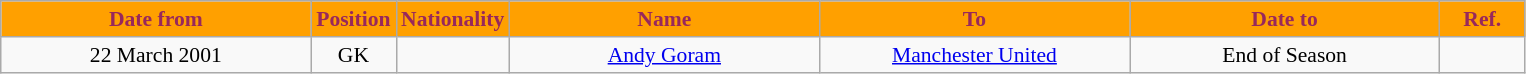<table class="wikitable"  style="text-align:center; font-size:90%; ">
<tr>
<th style="background:#ffa000; color:#98285c; width:200px;">Date from</th>
<th style="background:#ffa000; color:#98285c; width:50px;">Position</th>
<th style="background:#ffa000; color:#98285c; width:50px;">Nationality</th>
<th style="background:#ffa000; color:#98285c; width:200px;">Name</th>
<th style="background:#ffa000; color:#98285c; width:200px;">To</th>
<th style="background:#ffa000; color:#98285c; width:200px;">Date to</th>
<th style="background:#ffa000; color:#98285c; width:50px;">Ref.</th>
</tr>
<tr>
<td>22 March 2001</td>
<td>GK</td>
<td></td>
<td><a href='#'>Andy Goram</a></td>
<td><a href='#'>Manchester United</a></td>
<td>End of Season</td>
<td></td>
</tr>
</table>
